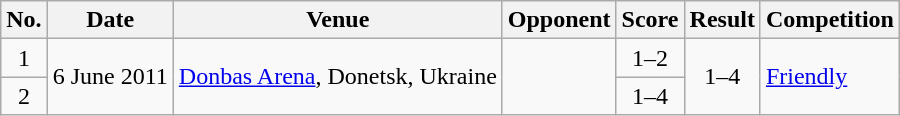<table class="wikitable">
<tr>
<th>No.</th>
<th>Date</th>
<th>Venue</th>
<th>Opponent</th>
<th>Score</th>
<th>Result</th>
<th>Competition</th>
</tr>
<tr>
<td align="center">1</td>
<td rowspan="2">6 June 2011</td>
<td rowspan="2"><a href='#'>Donbas Arena</a>, Donetsk, Ukraine</td>
<td rowspan="2"></td>
<td align="center">1–2</td>
<td rowspan="2" align="center">1–4</td>
<td rowspan="2"><a href='#'>Friendly</a></td>
</tr>
<tr>
<td align=center>2</td>
<td align="center">1–4</td>
</tr>
</table>
